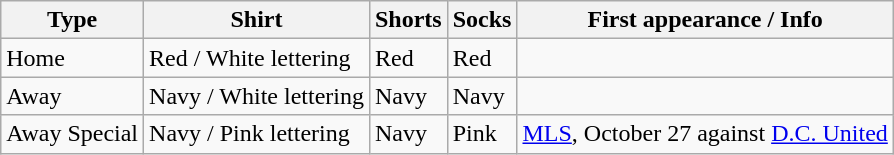<table class="wikitable">
<tr>
<th>Type</th>
<th>Shirt</th>
<th>Shorts</th>
<th>Socks</th>
<th>First appearance / Info</th>
</tr>
<tr>
<td>Home</td>
<td>Red / White lettering</td>
<td>Red</td>
<td>Red</td>
<td></td>
</tr>
<tr>
<td>Away</td>
<td>Navy / White lettering</td>
<td>Navy</td>
<td>Navy</td>
<td></td>
</tr>
<tr>
<td>Away Special</td>
<td>Navy / Pink lettering</td>
<td>Navy</td>
<td>Pink</td>
<td><a href='#'>MLS</a>, October 27 against <a href='#'>D.C. United</a></td>
</tr>
</table>
